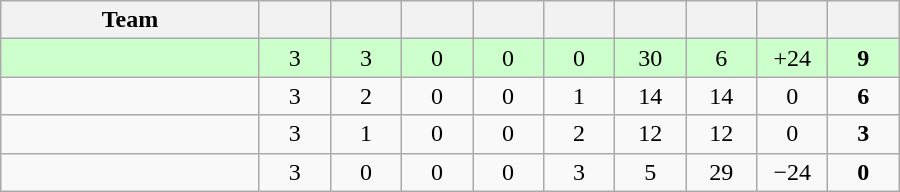<table class="wikitable" style="text-align:center;">
<tr>
<th width=165>Team</th>
<th width=40></th>
<th width=40></th>
<th width=40></th>
<th width=40></th>
<th width=40></th>
<th width=40></th>
<th width=40></th>
<th width=40></th>
<th width=40></th>
</tr>
<tr bgcolor=ccffcc>
<td style="text-align:left;"></td>
<td>3</td>
<td>3</td>
<td>0</td>
<td>0</td>
<td>0</td>
<td>30</td>
<td>6</td>
<td>+24</td>
<td><strong>9</strong></td>
</tr>
<tr>
<td style="text-align:left;"></td>
<td>3</td>
<td>2</td>
<td>0</td>
<td>0</td>
<td>1</td>
<td>14</td>
<td>14</td>
<td>0</td>
<td><strong>6</strong></td>
</tr>
<tr>
<td style="text-align:left;"></td>
<td>3</td>
<td>1</td>
<td>0</td>
<td>0</td>
<td>2</td>
<td>12</td>
<td>12</td>
<td>0</td>
<td><strong>3</strong></td>
</tr>
<tr>
<td style="text-align:left;"></td>
<td>3</td>
<td>0</td>
<td>0</td>
<td>0</td>
<td>3</td>
<td>5</td>
<td>29</td>
<td>−24</td>
<td><strong>0</strong></td>
</tr>
</table>
